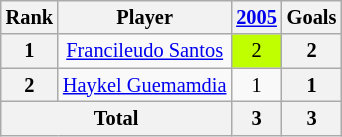<table class="wikitable" style="text-align:center; font-size:85%">
<tr>
<th>Rank</th>
<th>Player</th>
<th><a href='#'>2005</a></th>
<th>Goals</th>
</tr>
<tr>
<th>1</th>
<td><a href='#'>Francileudo Santos</a></td>
<td bgcolor=bfff00>2</td>
<th>2</th>
</tr>
<tr>
<th>2</th>
<td><a href='#'>Haykel Guemamdia</a></td>
<td>1</td>
<th>1</th>
</tr>
<tr>
<th colspan="2">Total</th>
<th>3</th>
<th>3</th>
</tr>
</table>
